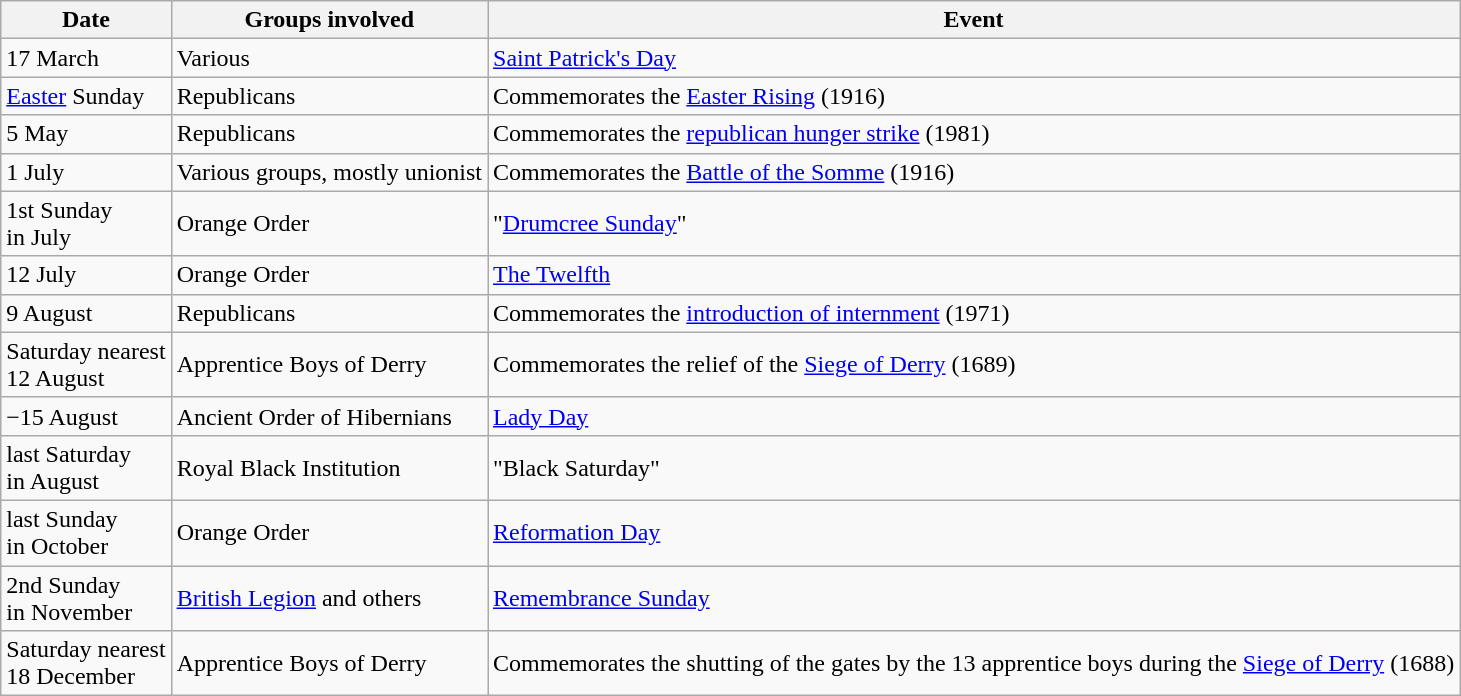<table class="wikitable sortable">
<tr>
<th>Date</th>
<th>Groups involved</th>
<th>Event</th>
</tr>
<tr>
<td>17 March</td>
<td>Various</td>
<td><a href='#'>Saint Patrick's Day</a></td>
</tr>
<tr>
<td><a href='#'>Easter</a> Sunday</td>
<td>Republicans</td>
<td>Commemorates the <a href='#'>Easter Rising</a> (1916)</td>
</tr>
<tr>
<td>5 May</td>
<td>Republicans</td>
<td>Commemorates the <a href='#'>republican hunger strike</a> (1981)</td>
</tr>
<tr>
<td>1 July</td>
<td>Various groups, mostly unionist</td>
<td>Commemorates the <a href='#'>Battle of the Somme</a> (1916)</td>
</tr>
<tr>
<td>1st Sunday<br>in July</td>
<td>Orange Order</td>
<td>"<a href='#'>Drumcree Sunday</a>"</td>
</tr>
<tr>
<td>12 July</td>
<td>Orange Order</td>
<td><a href='#'>The Twelfth</a></td>
</tr>
<tr>
<td>9 August</td>
<td>Republicans</td>
<td>Commemorates the <a href='#'>introduction of internment</a> (1971)</td>
</tr>
<tr>
<td>Saturday nearest<br>12 August</td>
<td>Apprentice Boys of Derry</td>
<td>Commemorates the relief of the <a href='#'>Siege of Derry</a> (1689)</td>
</tr>
<tr>
<td>−15 August</td>
<td>Ancient Order of Hibernians</td>
<td><a href='#'>Lady Day</a></td>
</tr>
<tr>
<td>last Saturday<br>in August</td>
<td>Royal Black Institution</td>
<td>"Black Saturday"</td>
</tr>
<tr>
<td>last Sunday<br>in October</td>
<td>Orange Order</td>
<td><a href='#'>Reformation Day</a></td>
</tr>
<tr>
<td>2nd Sunday<br>in November</td>
<td><a href='#'>British Legion</a> and others</td>
<td><a href='#'>Remembrance Sunday</a></td>
</tr>
<tr>
<td>Saturday nearest<br>18 December</td>
<td>Apprentice Boys of Derry</td>
<td>Commemorates the shutting of the gates by the 13 apprentice boys during the <a href='#'>Siege of Derry</a> (1688)</td>
</tr>
</table>
